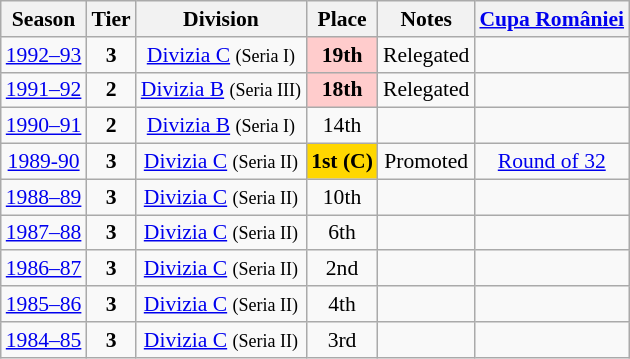<table class="wikitable" style="text-align:center; font-size:90%">
<tr>
<th>Season</th>
<th>Tier</th>
<th>Division</th>
<th>Place</th>
<th>Notes</th>
<th><a href='#'>Cupa României</a></th>
</tr>
<tr>
<td><a href='#'>1992–93</a></td>
<td><strong>3</strong></td>
<td><a href='#'>Divizia C</a> <small>(Seria I)</small></td>
<td align=center bgcolor=#FFCCCC><strong>19th</strong></td>
<td>Relegated</td>
<td></td>
</tr>
<tr>
<td><a href='#'>1991–92</a></td>
<td><strong>2</strong></td>
<td><a href='#'>Divizia B</a> <small>(Seria III)</small></td>
<td align=center bgcolor=#FFCCCC><strong>18th</strong></td>
<td>Relegated</td>
<td></td>
</tr>
<tr>
<td><a href='#'>1990–91</a></td>
<td><strong>2</strong></td>
<td><a href='#'>Divizia B</a> <small>(Seria I)</small></td>
<td>14th</td>
<td></td>
<td></td>
</tr>
<tr>
<td><a href='#'>1989-90</a></td>
<td><strong>3</strong></td>
<td><a href='#'>Divizia C</a> <small>(Seria II)</small></td>
<td align=center bgcolor=gold><strong>1st (C)</strong></td>
<td>Promoted</td>
<td><a href='#'>Round of 32</a></td>
</tr>
<tr>
<td><a href='#'>1988–89</a></td>
<td><strong>3</strong></td>
<td><a href='#'>Divizia C</a> <small>(Seria II)</small></td>
<td>10th</td>
<td></td>
<td></td>
</tr>
<tr>
<td><a href='#'>1987–88</a></td>
<td><strong>3</strong></td>
<td><a href='#'>Divizia C</a> <small>(Seria II)</small></td>
<td>6th</td>
<td></td>
<td></td>
</tr>
<tr>
<td><a href='#'>1986–87</a></td>
<td><strong>3</strong></td>
<td><a href='#'>Divizia C</a> <small>(Seria II)</small></td>
<td>2nd</td>
<td></td>
<td></td>
</tr>
<tr>
<td><a href='#'>1985–86</a></td>
<td><strong>3</strong></td>
<td><a href='#'>Divizia C</a> <small>(Seria II)</small></td>
<td>4th</td>
<td></td>
<td></td>
</tr>
<tr>
<td><a href='#'>1984–85</a></td>
<td><strong>3</strong></td>
<td><a href='#'>Divizia C</a> <small>(Seria II)</small></td>
<td>3rd</td>
<td></td>
<td></td>
</tr>
</table>
